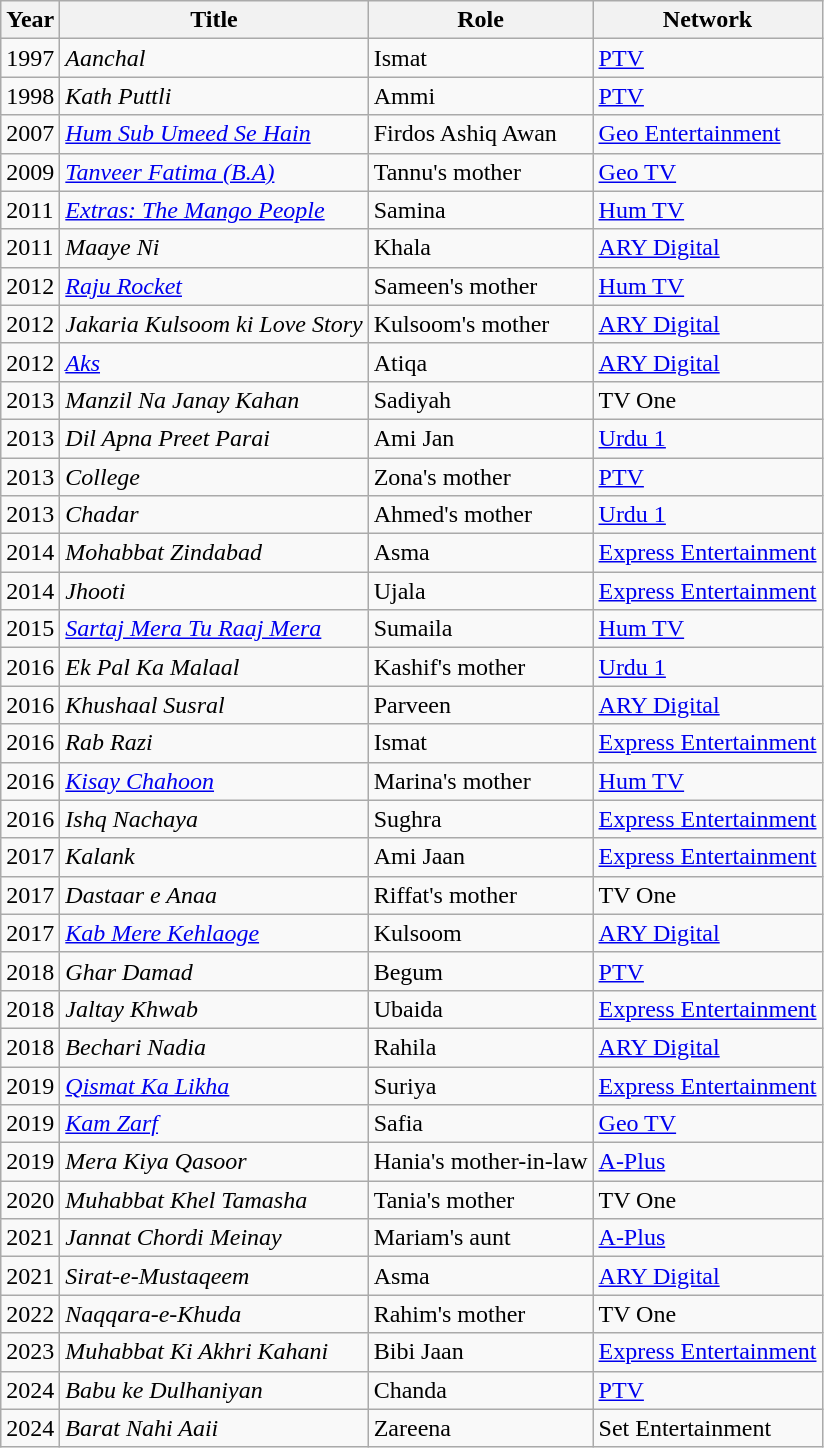<table class="wikitable sortable plainrowheaders">
<tr style="text-align:center;">
<th scope="col">Year</th>
<th scope="col">Title</th>
<th scope="col">Role</th>
<th scope="col">Network</th>
</tr>
<tr>
<td>1997</td>
<td><em>Aanchal</em></td>
<td>Ismat</td>
<td><a href='#'>PTV</a></td>
</tr>
<tr>
<td>1998</td>
<td><em>Kath Puttli</em></td>
<td>Ammi</td>
<td><a href='#'>PTV</a></td>
</tr>
<tr>
<td>2007</td>
<td><em><a href='#'>Hum Sub Umeed Se Hain</a></em></td>
<td>Firdos Ashiq Awan</td>
<td><a href='#'>Geo Entertainment</a></td>
</tr>
<tr>
<td>2009</td>
<td><em><a href='#'>Tanveer Fatima (B.A)</a></em></td>
<td>Tannu's mother</td>
<td><a href='#'>Geo TV</a></td>
</tr>
<tr>
<td>2011</td>
<td><em><a href='#'>Extras: The Mango People</a></em></td>
<td>Samina</td>
<td><a href='#'>Hum TV</a></td>
</tr>
<tr>
<td>2011</td>
<td><em>Maaye Ni</em></td>
<td>Khala</td>
<td><a href='#'>ARY Digital</a></td>
</tr>
<tr>
<td>2012</td>
<td><em><a href='#'>Raju Rocket</a></em></td>
<td>Sameen's mother</td>
<td><a href='#'>Hum TV</a></td>
</tr>
<tr>
<td>2012</td>
<td><em>Jakaria Kulsoom ki Love Story</em></td>
<td>Kulsoom's mother</td>
<td><a href='#'>ARY Digital</a></td>
</tr>
<tr>
<td>2012</td>
<td><em><a href='#'>Aks</a></em></td>
<td>Atiqa</td>
<td><a href='#'>ARY Digital</a></td>
</tr>
<tr>
<td>2013</td>
<td><em>Manzil Na Janay Kahan</em></td>
<td>Sadiyah</td>
<td>TV One</td>
</tr>
<tr>
<td>2013</td>
<td><em>Dil Apna Preet Parai</em></td>
<td>Ami Jan</td>
<td><a href='#'>Urdu 1</a></td>
</tr>
<tr>
<td>2013</td>
<td><em>College</em></td>
<td>Zona's mother</td>
<td><a href='#'>PTV</a></td>
</tr>
<tr>
<td>2013</td>
<td><em>Chadar</em></td>
<td>Ahmed's mother</td>
<td><a href='#'>Urdu 1</a></td>
</tr>
<tr>
<td>2014</td>
<td><em>Mohabbat Zindabad</em></td>
<td>Asma</td>
<td><a href='#'>Express Entertainment</a></td>
</tr>
<tr>
<td>2014</td>
<td><em>Jhooti</em></td>
<td>Ujala</td>
<td><a href='#'>Express Entertainment</a></td>
</tr>
<tr>
<td>2015</td>
<td><em><a href='#'>Sartaj Mera Tu Raaj Mera</a></em></td>
<td>Sumaila</td>
<td><a href='#'>Hum TV</a></td>
</tr>
<tr>
<td>2016</td>
<td><em>Ek Pal Ka Malaal</em></td>
<td>Kashif's mother</td>
<td><a href='#'>Urdu 1</a></td>
</tr>
<tr>
<td>2016</td>
<td><em>Khushaal Susral</em></td>
<td>Parveen</td>
<td><a href='#'>ARY Digital</a></td>
</tr>
<tr>
<td>2016</td>
<td><em>Rab Razi</em></td>
<td>Ismat</td>
<td><a href='#'>Express Entertainment</a></td>
</tr>
<tr>
<td>2016</td>
<td><em><a href='#'>Kisay Chahoon</a></em></td>
<td>Marina's mother</td>
<td><a href='#'>Hum TV</a></td>
</tr>
<tr>
<td>2016</td>
<td><em>Ishq Nachaya</em></td>
<td>Sughra</td>
<td><a href='#'>Express Entertainment</a></td>
</tr>
<tr>
<td>2017</td>
<td><em>Kalank</em></td>
<td>Ami Jaan</td>
<td><a href='#'>Express Entertainment</a></td>
</tr>
<tr>
<td>2017</td>
<td><em>Dastaar e Anaa</em></td>
<td>Riffat's mother</td>
<td>TV One</td>
</tr>
<tr>
<td>2017</td>
<td><em><a href='#'>Kab Mere Kehlaoge</a></em></td>
<td>Kulsoom</td>
<td><a href='#'>ARY Digital</a></td>
</tr>
<tr>
<td>2018</td>
<td><em>Ghar Damad</em></td>
<td>Begum</td>
<td><a href='#'>PTV</a></td>
</tr>
<tr>
<td>2018</td>
<td><em>Jaltay Khwab</em></td>
<td>Ubaida</td>
<td><a href='#'>Express Entertainment</a></td>
</tr>
<tr>
<td>2018</td>
<td><em>Bechari Nadia</em></td>
<td>Rahila</td>
<td><a href='#'>ARY Digital</a></td>
</tr>
<tr>
<td>2019</td>
<td><em><a href='#'>Qismat Ka Likha</a></em></td>
<td>Suriya</td>
<td><a href='#'>Express Entertainment</a></td>
</tr>
<tr>
<td>2019</td>
<td><em><a href='#'>Kam Zarf</a></em></td>
<td>Safia</td>
<td><a href='#'>Geo TV</a></td>
</tr>
<tr>
<td>2019</td>
<td><em>Mera Kiya Qasoor</em></td>
<td>Hania's mother-in-law</td>
<td><a href='#'>A-Plus</a></td>
</tr>
<tr>
<td>2020</td>
<td><em>Muhabbat Khel Tamasha</em></td>
<td>Tania's mother</td>
<td>TV One</td>
</tr>
<tr>
<td>2021</td>
<td><em>Jannat Chordi Meinay</em></td>
<td>Mariam's aunt</td>
<td><a href='#'>A-Plus</a></td>
</tr>
<tr>
<td>2021</td>
<td><em>Sirat-e-Mustaqeem</em></td>
<td>Asma</td>
<td><a href='#'>ARY Digital</a></td>
</tr>
<tr>
<td>2022</td>
<td><em>Naqqara-e-Khuda</em></td>
<td>Rahim's mother</td>
<td>TV One</td>
</tr>
<tr>
<td>2023</td>
<td><em>Muhabbat Ki Akhri Kahani</em></td>
<td>Bibi Jaan</td>
<td><a href='#'>Express Entertainment</a></td>
</tr>
<tr>
<td>2024</td>
<td><em>Babu ke Dulhaniyan</em></td>
<td>Chanda</td>
<td><a href='#'>PTV</a></td>
</tr>
<tr>
<td>2024</td>
<td><em>Barat Nahi Aaii</em></td>
<td>Zareena</td>
<td>Set Entertainment</td>
</tr>
</table>
